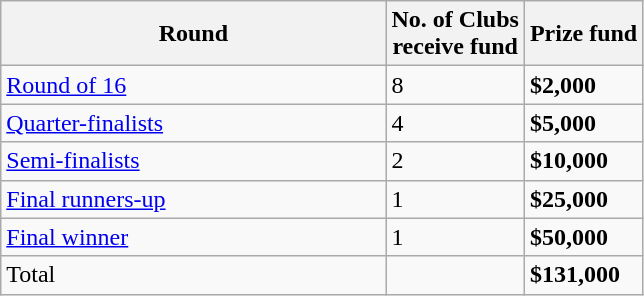<table class="wikitable">
<tr>
<th>Round</th>
<th>No. of Clubs<br>receive fund</th>
<th>Prize fund</th>
</tr>
<tr>
<td width=60%><a href='#'>Round of 16</a></td>
<td>8</td>
<td><strong>$2,000</strong></td>
</tr>
<tr>
<td><a href='#'>Quarter-finalists</a></td>
<td>4</td>
<td><strong>$5,000</strong></td>
</tr>
<tr>
<td><a href='#'>Semi-finalists</a></td>
<td>2</td>
<td><strong>$10,000</strong></td>
</tr>
<tr>
<td><a href='#'>Final runners-up</a></td>
<td>1</td>
<td><strong>$25,000</strong></td>
</tr>
<tr>
<td><a href='#'>Final winner</a></td>
<td>1</td>
<td><strong>$50,000</strong></td>
</tr>
<tr>
<td>Total</td>
<td></td>
<td><strong>$131,000</strong></td>
</tr>
</table>
